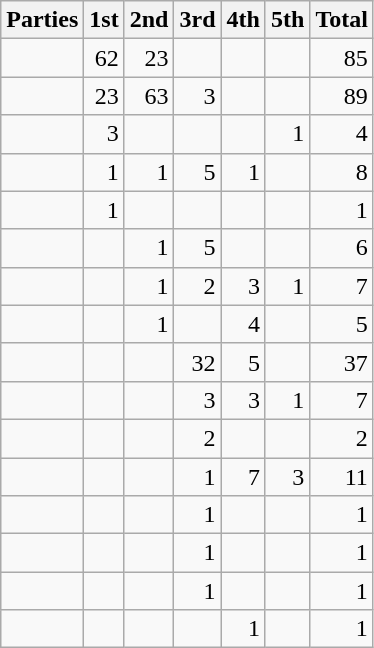<table class="wikitable" style="text-align:right;">
<tr>
<th style="text-align:left;">Parties</th>
<th>1st</th>
<th>2nd</th>
<th>3rd</th>
<th>4th</th>
<th>5th</th>
<th>Total</th>
</tr>
<tr>
<td style="text-align:left;"></td>
<td>62</td>
<td>23</td>
<td></td>
<td></td>
<td></td>
<td>85</td>
</tr>
<tr>
<td style="text-align:left;"></td>
<td>23</td>
<td>63</td>
<td>3</td>
<td></td>
<td></td>
<td>89</td>
</tr>
<tr>
<td style="text-align:left;"></td>
<td>3</td>
<td></td>
<td></td>
<td></td>
<td>1</td>
<td>4</td>
</tr>
<tr>
<td style="text-align:left;"></td>
<td>1</td>
<td>1</td>
<td>5</td>
<td>1</td>
<td></td>
<td>8</td>
</tr>
<tr>
<td style="text-align:left;"></td>
<td>1</td>
<td></td>
<td></td>
<td></td>
<td></td>
<td>1</td>
</tr>
<tr>
<td style="text-align:left;"></td>
<td></td>
<td>1</td>
<td>5</td>
<td></td>
<td></td>
<td>6</td>
</tr>
<tr>
<td style="text-align:left;"></td>
<td></td>
<td>1</td>
<td>2</td>
<td>3</td>
<td>1</td>
<td>7</td>
</tr>
<tr>
<td style="text-align:left;"></td>
<td></td>
<td>1</td>
<td></td>
<td>4</td>
<td></td>
<td>5</td>
</tr>
<tr>
<td style="text-align:left;"></td>
<td></td>
<td></td>
<td>32</td>
<td>5</td>
<td></td>
<td>37</td>
</tr>
<tr>
<td style="text-align:left;"></td>
<td></td>
<td></td>
<td>3</td>
<td>3</td>
<td>1</td>
<td>7</td>
</tr>
<tr>
<td style="text-align:left;"></td>
<td></td>
<td></td>
<td>2</td>
<td></td>
<td></td>
<td>2</td>
</tr>
<tr>
<td style="text-align:left;"></td>
<td></td>
<td></td>
<td>1</td>
<td>7</td>
<td>3</td>
<td>11</td>
</tr>
<tr>
<td style="text-align:left;"></td>
<td></td>
<td></td>
<td>1</td>
<td></td>
<td></td>
<td>1</td>
</tr>
<tr>
<td style="text-align:left;"></td>
<td></td>
<td></td>
<td>1</td>
<td></td>
<td></td>
<td>1</td>
</tr>
<tr>
<td style="text-align:left;"></td>
<td></td>
<td></td>
<td>1</td>
<td></td>
<td></td>
<td>1</td>
</tr>
<tr>
<td style="text-align:left;"></td>
<td></td>
<td></td>
<td></td>
<td>1</td>
<td></td>
<td>1</td>
</tr>
</table>
